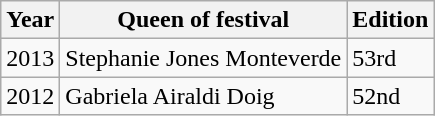<table class="wikitable">
<tr>
<th>Year</th>
<th>Queen of festival</th>
<th>Edition</th>
</tr>
<tr>
<td>2013</td>
<td>Stephanie Jones Monteverde</td>
<td>53rd</td>
</tr>
<tr>
<td>2012</td>
<td>Gabriela Airaldi Doig</td>
<td>52nd</td>
</tr>
</table>
